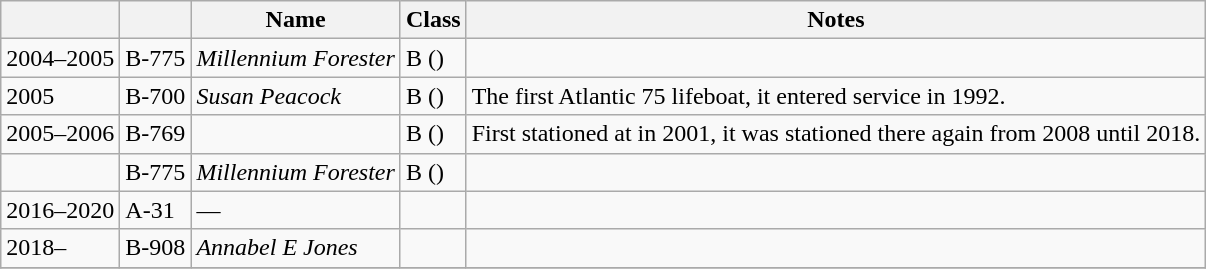<table class="wikitable sortable">
<tr>
<th></th>
<th></th>
<th>Name</th>
<th>Class</th>
<th class=unsortable>Notes</th>
</tr>
<tr>
<td>2004–2005</td>
<td>B-775</td>
<td><em>Millennium Forester</em></td>
<td>B ()</td>
<td></td>
</tr>
<tr>
<td>2005</td>
<td>B-700</td>
<td><em>Susan Peacock</em></td>
<td>B ()</td>
<td>The first Atlantic 75 lifeboat, it entered service in 1992.</td>
</tr>
<tr>
<td>2005–2006</td>
<td>B-769</td>
<td><em></em></td>
<td>B ()</td>
<td>First stationed at  in 2001, it was stationed there again from 2008 until 2018.</td>
</tr>
<tr>
<td></td>
<td>B-775</td>
<td><em>Millennium Forester</em></td>
<td>B ()</td>
<td></td>
</tr>
<tr>
<td>2016–2020</td>
<td>A-31</td>
<td>—</td>
<td></td>
<td></td>
</tr>
<tr>
<td>2018–</td>
<td>B-908</td>
<td><em>Annabel E Jones</em></td>
<td></td>
<td></td>
</tr>
<tr>
</tr>
</table>
